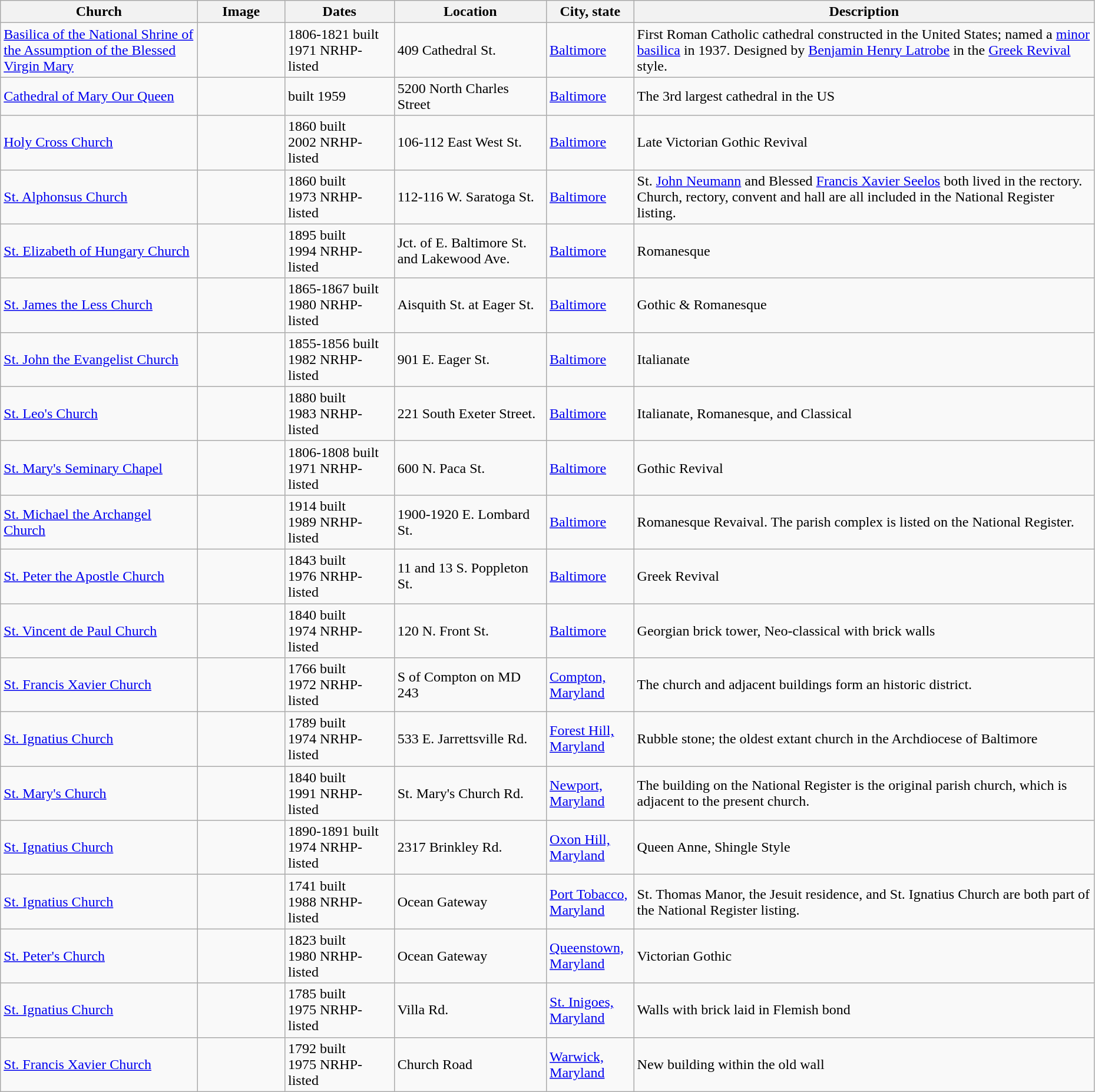<table class="wikitable sortable" style="width:98%">
<tr>
<th width = 18%><strong>Church</strong></th>
<th width = 8% class="unsortable"><strong>Image</strong></th>
<th width = 10%><strong>Dates</strong></th>
<th><strong>Location</strong></th>
<th width = 8%><strong>City, state</strong></th>
<th class="unsortable"><strong>Description</strong></th>
</tr>
<tr>
<td><a href='#'>Basilica of the National Shrine of the Assumption of the Blessed Virgin Mary</a></td>
<td></td>
<td>1806-1821 built<br>1971 NRHP-listed</td>
<td>409 Cathedral St.<br><small></small></td>
<td><a href='#'>Baltimore</a></td>
<td>First Roman Catholic cathedral constructed in the United States; named a <a href='#'>minor basilica</a> in 1937. Designed by <a href='#'>Benjamin Henry Latrobe</a> in the <a href='#'>Greek Revival</a> style.</td>
</tr>
<tr>
<td><a href='#'>Cathedral of Mary Our Queen</a></td>
<td></td>
<td>built 1959</td>
<td>5200 North Charles Street</td>
<td><a href='#'>Baltimore</a></td>
<td>The 3rd largest cathedral in the US</td>
</tr>
<tr>
<td><a href='#'>Holy Cross Church</a></td>
<td></td>
<td>1860 built<br>2002 NRHP-listed</td>
<td>106-112 East West St.<br><small></small></td>
<td><a href='#'>Baltimore</a></td>
<td>Late Victorian Gothic Revival</td>
</tr>
<tr>
<td><a href='#'>St. Alphonsus Church</a></td>
<td></td>
<td>1860 built<br>1973 NRHP-listed</td>
<td>112-116 W. Saratoga St.<br><small></small></td>
<td><a href='#'>Baltimore</a></td>
<td>St. <a href='#'>John Neumann</a> and Blessed <a href='#'>Francis Xavier Seelos</a> both lived in the rectory. Church, rectory, convent and hall are all included in the National Register listing.</td>
</tr>
<tr>
<td><a href='#'>St. Elizabeth of Hungary Church</a></td>
<td></td>
<td>1895 built<br>1994 NRHP-listed</td>
<td>Jct. of E. Baltimore St. and Lakewood Ave.<br><small></small></td>
<td><a href='#'>Baltimore</a></td>
<td>Romanesque</td>
</tr>
<tr>
<td><a href='#'>St. James the Less Church</a></td>
<td></td>
<td>1865-1867 built<br>1980 NRHP-listed</td>
<td>Aisquith St. at Eager St.<br><small></small></td>
<td><a href='#'>Baltimore</a></td>
<td>Gothic & Romanesque</td>
</tr>
<tr>
<td><a href='#'>St. John the Evangelist Church</a></td>
<td></td>
<td>1855-1856 built<br>1982 NRHP-listed</td>
<td>901 E. Eager St.<br><small></small></td>
<td><a href='#'>Baltimore</a></td>
<td>Italianate</td>
</tr>
<tr>
<td><a href='#'>St. Leo's Church</a></td>
<td></td>
<td>1880 built<br>1983 NRHP-listed</td>
<td>221 South Exeter Street.<br><small></small></td>
<td><a href='#'>Baltimore</a></td>
<td>Italianate, Romanesque, and Classical</td>
</tr>
<tr>
<td><a href='#'>St. Mary's Seminary Chapel</a></td>
<td></td>
<td>1806-1808 built<br>1971 NRHP-listed</td>
<td>600 N. Paca St.<br><small></small></td>
<td><a href='#'>Baltimore</a></td>
<td>Gothic Revival</td>
</tr>
<tr>
<td><a href='#'>St. Michael the Archangel Church</a></td>
<td></td>
<td>1914 built<br>1989 NRHP-listed</td>
<td>1900-1920 E. Lombard St.<br><small></small></td>
<td><a href='#'>Baltimore</a></td>
<td>Romanesque Revaival. The parish complex is listed on the National Register.</td>
</tr>
<tr>
<td><a href='#'>St. Peter the Apostle Church</a></td>
<td></td>
<td>1843 built<br>1976 NRHP-listed</td>
<td>11 and 13 S. Poppleton St.<br><small></small></td>
<td><a href='#'>Baltimore</a></td>
<td>Greek Revival</td>
</tr>
<tr>
<td><a href='#'>St. Vincent de Paul Church</a></td>
<td></td>
<td>1840 built<br>1974 NRHP-listed</td>
<td>120 N. Front St.<br><small></small></td>
<td><a href='#'>Baltimore</a></td>
<td>Georgian brick tower, Neo-classical with brick walls</td>
</tr>
<tr>
<td><a href='#'>St. Francis Xavier Church</a></td>
<td></td>
<td>1766 built<br>1972 NRHP-listed</td>
<td>S of Compton on MD 243<br><small></small></td>
<td><a href='#'>Compton, Maryland</a></td>
<td>The church and adjacent buildings form an historic district.</td>
</tr>
<tr>
<td><a href='#'>St. Ignatius Church</a></td>
<td></td>
<td>1789 built<br>1974 NRHP-listed</td>
<td>533 E. Jarrettsville Rd.<br><small></small></td>
<td><a href='#'>Forest Hill, Maryland</a></td>
<td>Rubble stone; the oldest extant church in the Archdiocese of Baltimore</td>
</tr>
<tr>
<td><a href='#'>St. Mary's Church</a></td>
<td></td>
<td>1840 built<br>1991 NRHP-listed</td>
<td>St. Mary's Church Rd.<br><small></small></td>
<td><a href='#'>Newport, Maryland</a></td>
<td>The building on the National Register is the original parish church, which is adjacent to the present church.</td>
</tr>
<tr>
<td><a href='#'>St. Ignatius Church</a></td>
<td></td>
<td>1890-1891 built<br>1974 NRHP-listed</td>
<td>2317 Brinkley Rd.<br><small></small></td>
<td><a href='#'>Oxon Hill, Maryland</a></td>
<td>Queen Anne, Shingle Style</td>
</tr>
<tr>
<td><a href='#'>St. Ignatius Church</a></td>
<td></td>
<td>1741 built<br>1988 NRHP-listed</td>
<td>Ocean Gateway<br><small></small></td>
<td><a href='#'>Port Tobacco, Maryland</a></td>
<td>St. Thomas Manor, the Jesuit residence, and St. Ignatius Church are both part of the National Register listing.</td>
</tr>
<tr>
<td><a href='#'>St. Peter's Church</a></td>
<td></td>
<td>1823 built<br>1980 NRHP-listed</td>
<td>Ocean Gateway<br><small></small></td>
<td><a href='#'>Queenstown, Maryland</a></td>
<td>Victorian Gothic</td>
</tr>
<tr>
<td><a href='#'>St. Ignatius Church</a></td>
<td></td>
<td>1785 built<br>1975 NRHP-listed</td>
<td>Villa Rd.<br><small></small></td>
<td><a href='#'>St. Inigoes, Maryland</a></td>
<td>Walls with brick laid in Flemish bond</td>
</tr>
<tr>
<td><a href='#'>St. Francis Xavier Church</a></td>
<td></td>
<td>1792 built<br>1975 NRHP-listed</td>
<td>Church Road<br><small></small></td>
<td><a href='#'>Warwick, Maryland</a></td>
<td>New building within the old wall</td>
</tr>
</table>
